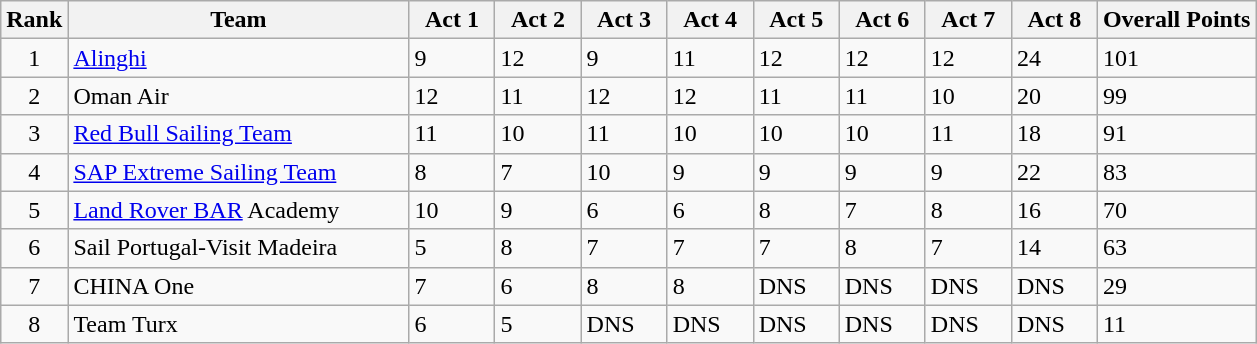<table class="wikitable">
<tr>
<th>Rank</th>
<th width=220>Team</th>
<th width=50>Act 1</th>
<th width=50>Act 2</th>
<th width=50>Act 3</th>
<th width=50>Act 4</th>
<th width=50>Act 5</th>
<th width=50>Act 6</th>
<th width=50>Act 7</th>
<th width=50>Act 8</th>
<th>Overall Points</th>
</tr>
<tr>
<td align="center">1</td>
<td> <a href='#'>Alinghi</a></td>
<td>9</td>
<td>12</td>
<td>9</td>
<td>11</td>
<td>12</td>
<td>12</td>
<td>12</td>
<td>24</td>
<td>101</td>
</tr>
<tr>
<td align="center">2</td>
<td> Oman Air</td>
<td>12</td>
<td>11</td>
<td>12</td>
<td>12</td>
<td>11</td>
<td>11</td>
<td>10</td>
<td>20</td>
<td>99</td>
</tr>
<tr>
<td align="center">3</td>
<td> <a href='#'>Red Bull Sailing Team</a></td>
<td>11</td>
<td>10</td>
<td>11</td>
<td>10</td>
<td>10</td>
<td>10</td>
<td>11</td>
<td>18</td>
<td>91</td>
</tr>
<tr>
<td align="center">4</td>
<td> <a href='#'>SAP Extreme Sailing Team</a></td>
<td>8</td>
<td>7</td>
<td>10</td>
<td>9</td>
<td>9</td>
<td>9</td>
<td>9</td>
<td>22</td>
<td>83</td>
</tr>
<tr>
<td align="center">5</td>
<td> <a href='#'>Land Rover BAR</a> Academy</td>
<td>10</td>
<td>9</td>
<td>6</td>
<td>6</td>
<td>8</td>
<td>7</td>
<td>8</td>
<td>16</td>
<td>70</td>
</tr>
<tr>
<td align="center">6</td>
<td> Sail Portugal-Visit Madeira</td>
<td>5</td>
<td>8</td>
<td>7</td>
<td>7</td>
<td>7</td>
<td>8</td>
<td>7</td>
<td>14</td>
<td>63</td>
</tr>
<tr>
<td align="center">7</td>
<td> CHINA One</td>
<td>7</td>
<td>6</td>
<td>8</td>
<td>8</td>
<td>DNS</td>
<td>DNS</td>
<td>DNS</td>
<td>DNS</td>
<td>29</td>
</tr>
<tr>
<td align="center">8</td>
<td> Team Turx</td>
<td>6</td>
<td>5</td>
<td>DNS</td>
<td>DNS</td>
<td>DNS</td>
<td>DNS</td>
<td>DNS</td>
<td>DNS</td>
<td>11</td>
</tr>
</table>
